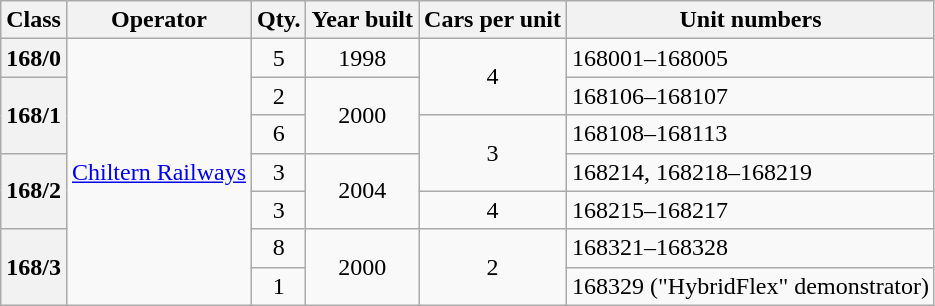<table class="wikitable">
<tr>
<th>Class</th>
<th>Operator</th>
<th>Qty.</th>
<th>Year built</th>
<th>Cars per unit</th>
<th>Unit numbers</th>
</tr>
<tr>
<th>168/0</th>
<td rowspan="7"><a href='#'>Chiltern Railways</a></td>
<td align="center">5</td>
<td align=center>1998</td>
<td rowspan="2" align="center">4</td>
<td>168001–168005</td>
</tr>
<tr>
<th rowspan="2">168/1</th>
<td align="center">2</td>
<td rowspan="2" align="center">2000</td>
<td>168106–168107</td>
</tr>
<tr>
<td align="center">6</td>
<td rowspan=2 align=center>3</td>
<td>168108–168113</td>
</tr>
<tr>
<th rowspan=2>168/2</th>
<td align=center>3</td>
<td rowspan=2 align=center>2004</td>
<td>168214, 168218–168219</td>
</tr>
<tr>
<td align=center>3</td>
<td align=center>4</td>
<td>168215–168217</td>
</tr>
<tr>
<th rowspan=2>168/3<br></th>
<td align=center>8</td>
<td rowspan=2 align=center>2000</td>
<td rowspan=2 align=center>2</td>
<td>168321–168328</td>
</tr>
<tr>
<td align=center>1</td>
<td>168329 ("HybridFlex" demonstrator)</td>
</tr>
</table>
